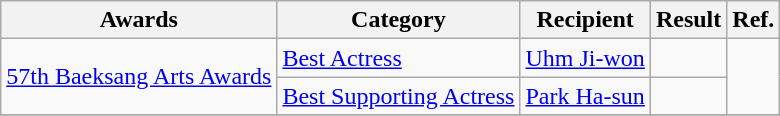<table class="wikitable">
<tr>
<th>Awards</th>
<th>Category</th>
<th>Recipient</th>
<th>Result</th>
<th>Ref.</th>
</tr>
<tr>
<td rowspan="2"><a href='#'>57th Baeksang Arts Awards</a></td>
<td><a href='#'>Best Actress</a></td>
<td><a href='#'>Uhm Ji-won</a></td>
<td></td>
<td rowspan="2"></td>
</tr>
<tr>
<td><a href='#'>Best Supporting Actress</a></td>
<td><a href='#'>Park Ha-sun</a></td>
<td></td>
</tr>
<tr>
</tr>
</table>
